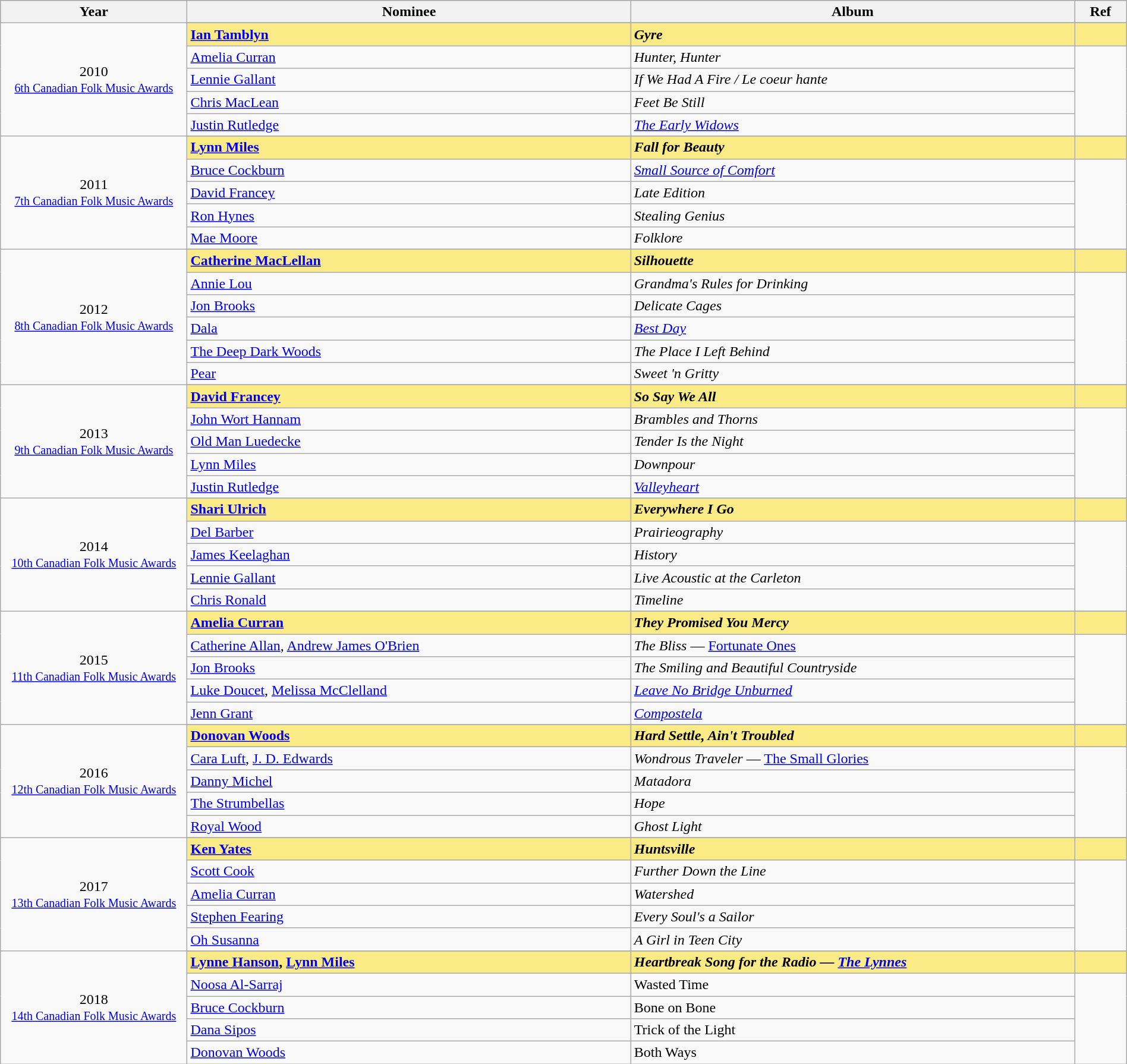<table class="wikitable" style="width:100%;">
<tr style="background:#bebebe;">
<th style="width:8%;">Year</th>
<th style="width:19%;">Nominee</th>
<th style="width:19%;">Album</th>
<th style="width:2%;">Ref</th>
</tr>
<tr>
<td rowspan="6" align="center">2010 <br> <small><a href='#'>6th Canadian Folk Music Awards</a></small></td>
</tr>
<tr style="background:#FAEB86;">
<td><strong><a href='#'>Ian Tamblyn</a></strong></td>
<td><strong><em>Gyre</em></strong></td>
<td></td>
</tr>
<tr>
<td><a href='#'>Amelia Curran</a></td>
<td><em>Hunter, Hunter</em></td>
<td rowspan=4></td>
</tr>
<tr>
<td><a href='#'>Lennie Gallant</a></td>
<td><em>If We Had A Fire / Le coeur hante</em></td>
</tr>
<tr>
<td><a href='#'>Chris MacLean</a></td>
<td><em>Feet Be Still</em></td>
</tr>
<tr>
<td><a href='#'>Justin Rutledge</a></td>
<td><em><a href='#'>The Early Widows</a></em></td>
</tr>
<tr>
<td rowspan="6" align="center">2011 <br> <small><a href='#'>7th Canadian Folk Music Awards</a></small></td>
</tr>
<tr style="background:#FAEB86;">
<td><strong><a href='#'>Lynn Miles</a></strong></td>
<td><strong><em>Fall for Beauty</em></strong></td>
<td></td>
</tr>
<tr>
<td><a href='#'>Bruce Cockburn</a></td>
<td><em><a href='#'>Small Source of Comfort</a></em></td>
<td rowspan=4></td>
</tr>
<tr>
<td><a href='#'>David Francey</a></td>
<td><em>Late Edition</em></td>
</tr>
<tr>
<td><a href='#'>Ron Hynes</a></td>
<td><em>Stealing Genius</em></td>
</tr>
<tr>
<td><a href='#'>Mae Moore</a></td>
<td><em>Folklore</em></td>
</tr>
<tr>
<td rowspan="7" align="center">2012 <br> <small><a href='#'>8th Canadian Folk Music Awards</a></small></td>
</tr>
<tr style="background:#FAEB86;">
<td><strong><a href='#'>Catherine MacLellan</a></strong></td>
<td><strong><em>Silhouette</em></strong></td>
<td></td>
</tr>
<tr>
<td><a href='#'>Annie Lou</a></td>
<td><em>Grandma's Rules for Drinking</em></td>
<td rowspan=5></td>
</tr>
<tr>
<td><a href='#'>Jon Brooks</a></td>
<td><em>Delicate Cages</em></td>
</tr>
<tr>
<td><a href='#'>Dala</a></td>
<td><em><a href='#'>Best Day</a></em></td>
</tr>
<tr>
<td><a href='#'>The Deep Dark Woods</a></td>
<td><em>The Place I Left Behind</em></td>
</tr>
<tr>
<td><a href='#'>Pear</a></td>
<td><em>Sweet 'n Gritty</em></td>
</tr>
<tr>
<td rowspan="6" align="center">2013 <br> <small><a href='#'>9th Canadian Folk Music Awards</a></small></td>
</tr>
<tr style="background:#FAEB86;">
<td><strong><a href='#'>David Francey</a></strong></td>
<td><strong><em>So Say We All</em></strong></td>
<td></td>
</tr>
<tr>
<td><a href='#'>John Wort Hannam</a></td>
<td><em>Brambles and Thorns</em></td>
<td rowspan=4></td>
</tr>
<tr>
<td><a href='#'>Old Man Luedecke</a></td>
<td><em>Tender Is the Night</em></td>
</tr>
<tr>
<td><a href='#'>Lynn Miles</a></td>
<td><em>Downpour</em></td>
</tr>
<tr>
<td><a href='#'>Justin Rutledge</a></td>
<td><em><a href='#'>Valleyheart</a></em></td>
</tr>
<tr>
<td rowspan="6" align="center">2014 <br> <small><a href='#'>10th Canadian Folk Music Awards</a></small></td>
</tr>
<tr style="background:#FAEB86;">
<td><strong><a href='#'>Shari Ulrich</a></strong></td>
<td><strong><em>Everywhere I Go</em></strong></td>
<td></td>
</tr>
<tr>
<td><a href='#'>Del Barber</a></td>
<td><em>Prairieography</em></td>
<td rowspan=4></td>
</tr>
<tr>
<td><a href='#'>James Keelaghan</a></td>
<td><em>History</em></td>
</tr>
<tr>
<td><a href='#'>Lennie Gallant</a></td>
<td><em>Live Acoustic at the Carleton</em></td>
</tr>
<tr>
<td><a href='#'>Chris Ronald</a></td>
<td><em>Timeline</em></td>
</tr>
<tr>
<td rowspan="6" align="center">2015 <br> <small><a href='#'>11th Canadian Folk Music Awards</a></small></td>
</tr>
<tr style="background:#FAEB86;">
<td><strong><a href='#'>Amelia Curran</a></strong></td>
<td><strong><em>They Promised You Mercy</em></strong></td>
<td></td>
</tr>
<tr>
<td><a href='#'>Catherine Allan</a>, <a href='#'>Andrew James O'Brien</a></td>
<td><em>The Bliss</em> — <a href='#'>Fortunate Ones</a></td>
<td rowspan=4></td>
</tr>
<tr>
<td><a href='#'>Jon Brooks</a></td>
<td><em>The Smiling and Beautiful Countryside</em></td>
</tr>
<tr>
<td><a href='#'>Luke Doucet</a>, <a href='#'>Melissa McClelland</a></td>
<td><em><a href='#'>Leave No Bridge Unburned</a></em></td>
</tr>
<tr>
<td><a href='#'>Jenn Grant</a></td>
<td><em><a href='#'>Compostela</a></em></td>
</tr>
<tr>
<td rowspan="6" align="center">2016 <br> <small><a href='#'>12th Canadian Folk Music Awards</a></small></td>
</tr>
<tr style="background:#FAEB86;">
<td><strong><a href='#'>Donovan Woods</a></strong></td>
<td><strong><em>Hard Settle, Ain't Troubled</em></strong></td>
<td></td>
</tr>
<tr>
<td><a href='#'>Cara Luft</a>, <a href='#'>J. D. Edwards</a></td>
<td><em>Wondrous Traveler</em> — <a href='#'>The Small Glories</a></td>
<td rowspan=4></td>
</tr>
<tr>
<td><a href='#'>Danny Michel</a></td>
<td><em>Matadora</em></td>
</tr>
<tr>
<td><a href='#'>The Strumbellas</a></td>
<td><em>Hope</em></td>
</tr>
<tr>
<td><a href='#'>Royal Wood</a></td>
<td><em>Ghost Light</em></td>
</tr>
<tr>
<td rowspan="6" align="center">2017 <br> <small><a href='#'>13th Canadian Folk Music Awards</a></small></td>
</tr>
<tr style="background:#FAEB86;">
<td><strong><a href='#'>Ken Yates</a></strong></td>
<td><strong><em>Huntsville</em></strong></td>
<td></td>
</tr>
<tr>
<td><a href='#'>Scott Cook</a></td>
<td><em>Further Down the Line</em></td>
<td rowspan=4></td>
</tr>
<tr>
<td><a href='#'>Amelia Curran</a></td>
<td><em>Watershed</em></td>
</tr>
<tr>
<td><a href='#'>Stephen Fearing</a></td>
<td><em>Every Soul's a Sailor</em></td>
</tr>
<tr>
<td><a href='#'>Oh Susanna</a></td>
<td><em>A Girl in Teen City</em></td>
</tr>
<tr>
<td rowspan="6" align="center">2018 <br> <small><a href='#'>14th Canadian Folk Music Awards</a></small></td>
</tr>
<tr style="background:#FAEB86;">
<td><strong><a href='#'>Lynne Hanson</a>, <a href='#'>Lynn Miles</a></strong></td>
<td><strong><em>Heartbreak Song for the Radio<em> — <a href='#'>The Lynnes</a><strong></td>
<td></td>
</tr>
<tr>
<td><a href='#'>Noosa Al-Sarraj</a></td>
<td></em>Wasted Time<em></td>
<td rowspan=4></td>
</tr>
<tr>
<td><a href='#'>Bruce Cockburn</a></td>
<td></em>Bone on Bone<em></td>
</tr>
<tr>
<td><a href='#'>Dana Sipos</a></td>
<td></em>Trick of the Light<em></td>
</tr>
<tr>
<td><a href='#'>Donovan Woods</a></td>
<td></em>Both Ways<em></td>
</tr>
</table>
